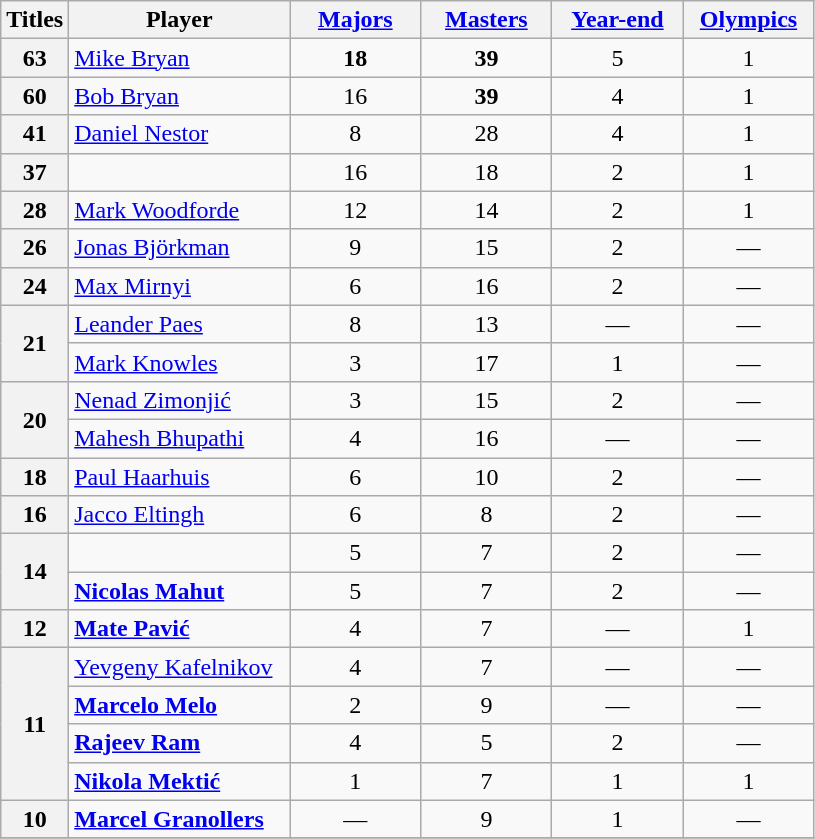<table class="wikitable" style="text-align: center;">
<tr>
<th>Titles</th>
<th width="140">Player</th>
<th width="80"><a href='#'>Majors</a></th>
<th width="80"><a href='#'>Masters</a></th>
<th width="80"><a href='#'>Year-end</a></th>
<th width="80"><a href='#'>Olympics</a></th>
</tr>
<tr>
<th>63</th>
<td align="left"> <a href='#'>Mike Bryan</a></td>
<td><strong>18</strong></td>
<td><strong>39</strong></td>
<td>5</td>
<td>1</td>
</tr>
<tr>
<th>60</th>
<td align="left"> <a href='#'>Bob Bryan</a></td>
<td>16</td>
<td><strong>39</strong></td>
<td>4</td>
<td>1</td>
</tr>
<tr>
<th>41</th>
<td align="left"> <a href='#'>Daniel Nestor</a></td>
<td>8</td>
<td>28</td>
<td>4</td>
<td>1</td>
</tr>
<tr>
<th>37</th>
<td align="left"></td>
<td>16</td>
<td>18</td>
<td>2</td>
<td>1</td>
</tr>
<tr>
<th>28</th>
<td align="left"> <a href='#'>Mark Woodforde</a></td>
<td>12</td>
<td>14</td>
<td>2</td>
<td>1</td>
</tr>
<tr>
<th>26</th>
<td align="left"> <a href='#'>Jonas Björkman</a></td>
<td>9</td>
<td>15</td>
<td>2</td>
<td>—</td>
</tr>
<tr>
<th>24</th>
<td align="left"> <a href='#'>Max Mirnyi</a></td>
<td>6</td>
<td>16</td>
<td>2</td>
<td>—</td>
</tr>
<tr>
<th rowspan="2">21</th>
<td align="left"> <a href='#'>Leander Paes</a></td>
<td>8</td>
<td>13</td>
<td>—</td>
<td>—</td>
</tr>
<tr>
<td align="left"> <a href='#'>Mark Knowles</a></td>
<td>3</td>
<td>17</td>
<td>1</td>
<td>—</td>
</tr>
<tr>
<th rowspan="2">20</th>
<td align="left"> <a href='#'>Nenad Zimonjić</a></td>
<td>3</td>
<td>15</td>
<td>2</td>
<td>—</td>
</tr>
<tr>
<td align="left"> <a href='#'>Mahesh Bhupathi</a></td>
<td>4</td>
<td>16</td>
<td>—</td>
<td>—</td>
</tr>
<tr>
<th>18</th>
<td align="left"> <a href='#'>Paul Haarhuis</a></td>
<td>6</td>
<td>10</td>
<td>2</td>
<td>—</td>
</tr>
<tr>
<th>16</th>
<td align="left"> <a href='#'>Jacco Eltingh</a></td>
<td>6</td>
<td>8</td>
<td>2</td>
<td>—</td>
</tr>
<tr>
<th rowspan="2">14</th>
<td align="left"></td>
<td>5</td>
<td>7</td>
<td>2</td>
<td>—</td>
</tr>
<tr>
<td align="left"> <strong><a href='#'>Nicolas Mahut</a></strong></td>
<td>5</td>
<td>7</td>
<td>2</td>
<td>—</td>
</tr>
<tr>
<th rowspan="1">12</th>
<td align="left"> <strong><a href='#'>Mate Pavić</a></strong></td>
<td>4</td>
<td>7</td>
<td>—</td>
<td>1</td>
</tr>
<tr>
<th rowspan="4">11</th>
<td align="left"> <a href='#'>Yevgeny Kafelnikov</a></td>
<td>4</td>
<td>7</td>
<td>—</td>
<td>—</td>
</tr>
<tr>
<td align="left"> <strong><a href='#'>Marcelo Melo</a></strong></td>
<td>2</td>
<td>9</td>
<td>—</td>
<td>—</td>
</tr>
<tr>
<td align="left"> <strong><a href='#'>Rajeev Ram</a></strong></td>
<td>4</td>
<td>5</td>
<td>2</td>
<td>—</td>
</tr>
<tr>
<td align="left"> <strong><a href='#'>Nikola Mektić</a></strong></td>
<td>1</td>
<td>7</td>
<td>1</td>
<td>1</td>
</tr>
<tr>
<th rowspan="1">10</th>
<td align="left"> <strong><a href='#'>Marcel Granollers</a></strong></td>
<td>—</td>
<td>9</td>
<td>1</td>
<td>—</td>
</tr>
<tr>
</tr>
</table>
